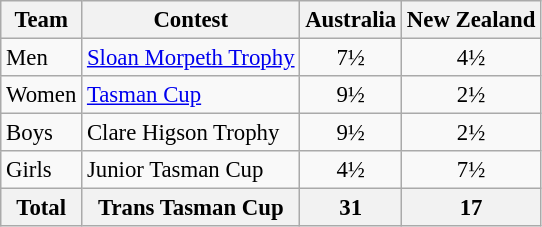<table class="wikitable" style="font-size:95%;">
<tr>
<th>Team</th>
<th>Contest</th>
<th>Australia</th>
<th>New Zealand</th>
</tr>
<tr>
<td>Men</td>
<td><a href='#'>Sloan Morpeth Trophy</a></td>
<td align="center">7½</td>
<td align="center">4½</td>
</tr>
<tr>
<td>Women</td>
<td><a href='#'>Tasman Cup</a></td>
<td align="center">9½</td>
<td align="center">2½</td>
</tr>
<tr>
<td>Boys</td>
<td>Clare Higson Trophy</td>
<td align="center">9½</td>
<td align="center">2½</td>
</tr>
<tr>
<td>Girls</td>
<td>Junior Tasman Cup</td>
<td align="center">4½</td>
<td align="center">7½</td>
</tr>
<tr>
<th>Total</th>
<th>Trans Tasman Cup</th>
<th align="center">31</th>
<th align="center">17</th>
</tr>
</table>
